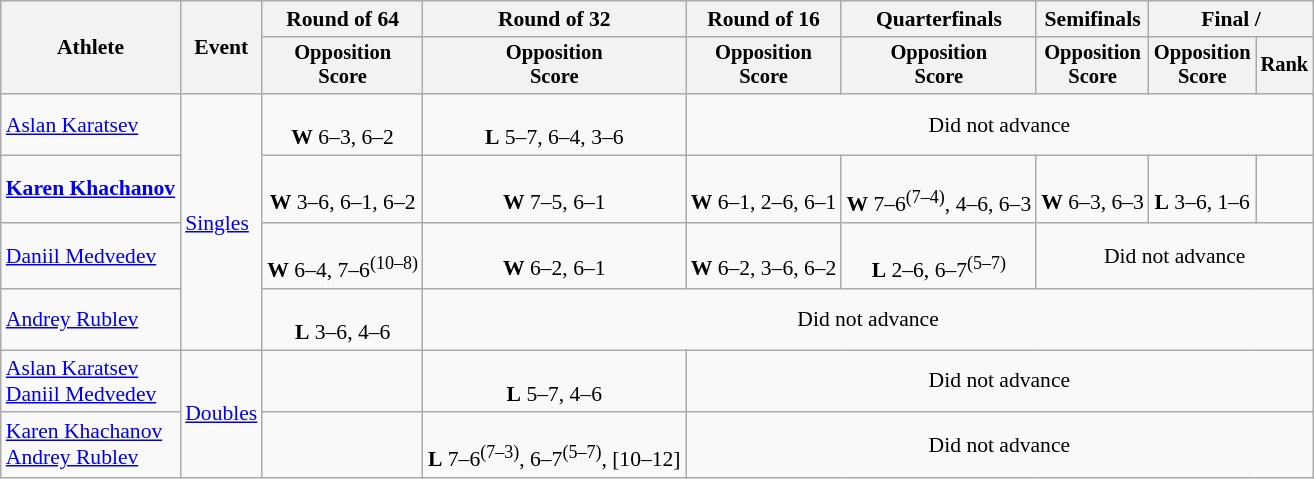<table class=wikitable style="text-align:center; font-size:90%">
<tr>
<th rowspan=2>Athlete</th>
<th rowspan=2>Event</th>
<th>Round of 64</th>
<th>Round of 32</th>
<th>Round of 16</th>
<th>Quarterfinals</th>
<th>Semifinals</th>
<th colspan=2>Final / </th>
</tr>
<tr style="font-size:95%">
<th>Opposition<br>Score</th>
<th>Opposition<br>Score</th>
<th>Opposition<br>Score</th>
<th>Opposition<br>Score</th>
<th>Opposition<br>Score</th>
<th>Opposition<br>Score</th>
<th>Rank</th>
</tr>
<tr>
<td align=left><a href='#'>Aslan Karatsev</a></td>
<td align=left rowspan=4><a href='#'>Singles</a></td>
<td><br><strong>W</strong> 6–3, 6–2</td>
<td><br><strong>L</strong> 5–7, 6–4, 3–6</td>
<td colspan=5>Did not advance</td>
</tr>
<tr>
<td align=left><strong><a href='#'>Karen Khachanov</a></strong></td>
<td><br><strong>W</strong> 3–6, 6–1, 6–2</td>
<td><br><strong>W</strong> 7–5, 6–1</td>
<td><br><strong>W</strong> 6–1, 2–6, 6–1</td>
<td><br><strong>W</strong> 7–6<sup>(7–4)</sup>, 4–6, 6–3</td>
<td><br><strong>W</strong> 6–3, 6–3</td>
<td><br><strong>L</strong> 3–6, 1–6</td>
<td></td>
</tr>
<tr>
<td align=left><a href='#'>Daniil Medvedev</a></td>
<td><br><strong>W</strong> 6–4, 7–6<sup>(10–8)</sup></td>
<td><br><strong>W</strong> 6–2, 6–1</td>
<td><br><strong>W</strong> 6–2, 3–6, 6–2</td>
<td><br><strong>L</strong> 2–6, 6–7<sup>(5–7)</sup></td>
<td colspan=3>Did not advance</td>
</tr>
<tr>
<td align=left><a href='#'>Andrey Rublev</a></td>
<td><br><strong>L</strong> 3–6, 4–6</td>
<td colspan=6>Did not advance</td>
</tr>
<tr>
<td align=left><a href='#'>Aslan Karatsev</a><br><a href='#'>Daniil Medvedev</a></td>
<td align=left rowspan=2><a href='#'>Doubles</a></td>
<td></td>
<td><br><strong>L</strong> 5–7, 4–6</td>
<td colspan=5>Did not advance</td>
</tr>
<tr>
<td align=left><a href='#'>Karen Khachanov</a><br><a href='#'>Andrey Rublev</a></td>
<td></td>
<td><br><strong>L</strong> 7–6<sup>(7–3)</sup>, 6–7<sup>(5–7)</sup>, [10–12]</td>
<td colspan=5>Did not advance</td>
</tr>
</table>
